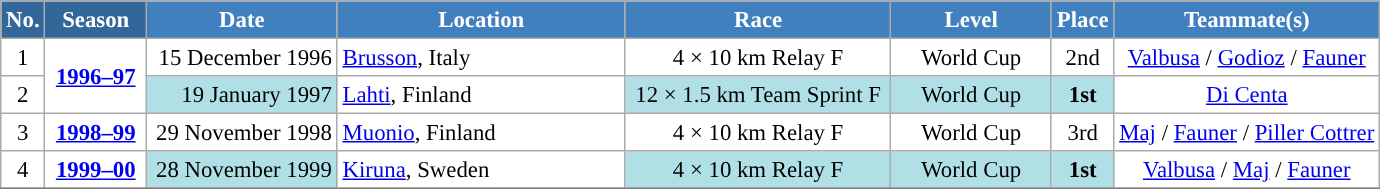<table class="wikitable sortable" style="font-size:95%; text-align:center; border:grey solid 1px; border-collapse:collapse; background:#ffffff;">
<tr style="background:#efefef;">
<th style="background-color:#369; color:white;">No.</th>
<th style="background-color:#369; color:white;">Season</th>
<th style="background-color:#4180be; color:white; width:120px;">Date</th>
<th style="background-color:#4180be; color:white; width:185px;">Location</th>
<th style="background-color:#4180be; color:white; width:170px;">Race</th>
<th style="background-color:#4180be; color:white; width:100px;">Level</th>
<th style="background-color:#4180be; color:white;">Place</th>
<th style="background-color:#4180be; color:white;">Teammate(s)</th>
</tr>
<tr>
<td align=center>1</td>
<td rowspan=2 align=center><strong> <a href='#'>1996–97</a> </strong></td>
<td align=right>15 December 1996</td>
<td align=left> <a href='#'>Brusson</a>, Italy</td>
<td>4 × 10 km Relay F</td>
<td>World Cup</td>
<td>2nd</td>
<td><a href='#'>Valbusa</a> / <a href='#'>Godioz</a> / <a href='#'>Fauner</a></td>
</tr>
<tr>
<td align=center>2</td>
<td bgcolor="#BOEOE6" align=right>19 January 1997</td>
<td align=left> <a href='#'>Lahti</a>, Finland</td>
<td bgcolor="#BOEOE6">12 × 1.5 km Team Sprint F</td>
<td bgcolor="#BOEOE6">World Cup</td>
<td bgcolor="#BOEOE6"><strong>1st</strong></td>
<td><a href='#'>Di Centa</a></td>
</tr>
<tr>
<td align=center>3</td>
<td rowspan=1 align=center><strong> <a href='#'>1998–99</a> </strong></td>
<td align=right>29 November 1998</td>
<td align=left> <a href='#'>Muonio</a>, Finland</td>
<td>4 × 10 km Relay F</td>
<td>World Cup</td>
<td>3rd</td>
<td><a href='#'>Maj</a> / <a href='#'>Fauner</a> / <a href='#'>Piller Cottrer</a></td>
</tr>
<tr>
<td align=center>4</td>
<td rowspan=1 align=center><strong><a href='#'>1999–00</a></strong></td>
<td bgcolor="#BOEOE6" align=right>28 November 1999</td>
<td align=left> <a href='#'>Kiruna</a>, Sweden</td>
<td bgcolor="#BOEOE6">4 × 10 km Relay F</td>
<td bgcolor="#BOEOE6">World Cup</td>
<td bgcolor="#BOEOE6"><strong>1st</strong></td>
<td><a href='#'>Valbusa</a> / <a href='#'>Maj</a> / <a href='#'>Fauner</a></td>
</tr>
<tr>
</tr>
</table>
